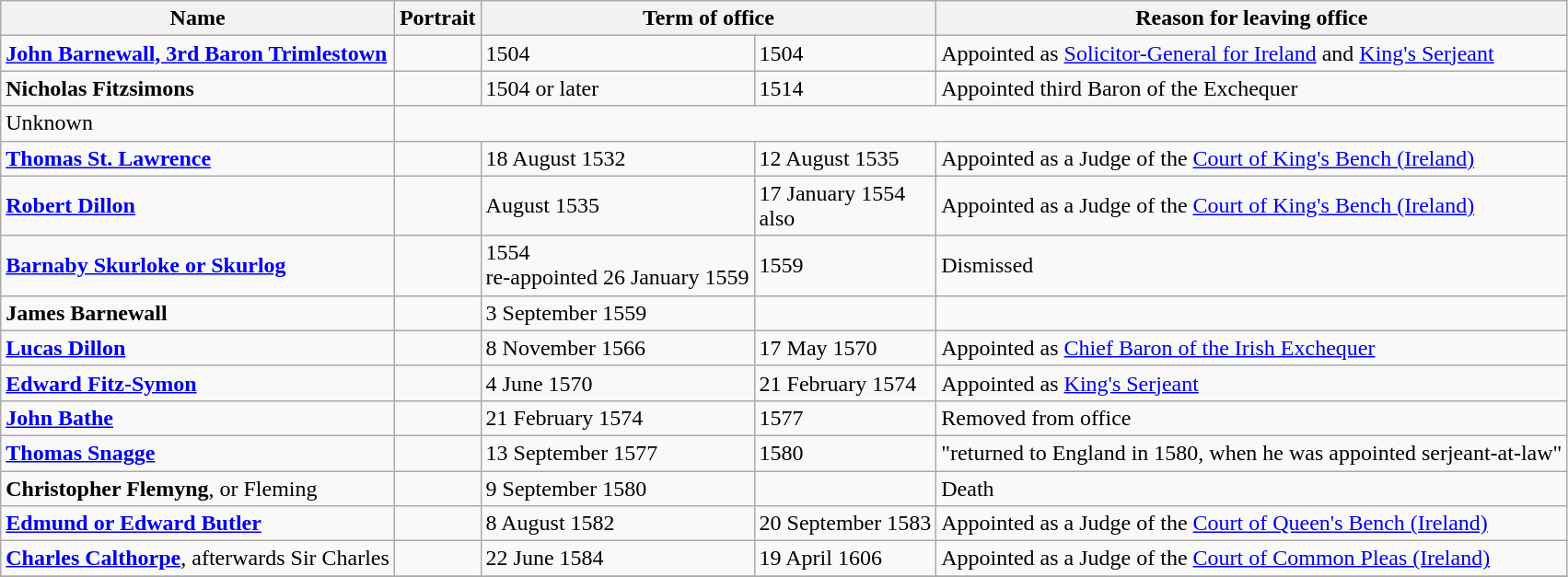<table class="wikitable">
<tr>
<th>Name</th>
<th>Portrait</th>
<th colspan=2>Term of office</th>
<th>Reason for leaving office</th>
</tr>
<tr>
<td><strong><a href='#'>John Barnewall, 3rd Baron Trimlestown</a></strong></td>
<td></td>
<td>1504</td>
<td>1504</td>
<td>Appointed as <a href='#'>Solicitor-General for Ireland</a> and <a href='#'>King's Serjeant</a></td>
</tr>
<tr>
<td><strong>Nicholas Fitzsimons</strong></td>
<td></td>
<td>1504 or later</td>
<td>1514</td>
<td>Appointed third Baron of the Exchequer</td>
</tr>
<tr>
<td>Unknown</td>
</tr>
<tr>
<td><strong><a href='#'>Thomas St. Lawrence</a></strong></td>
<td></td>
<td>18 August 1532</td>
<td>12 August 1535<br></td>
<td>Appointed as a Judge of the <a href='#'>Court of King's Bench (Ireland)</a></td>
</tr>
<tr>
<td><strong><a href='#'>Robert Dillon</a></strong></td>
<td></td>
<td>August 1535</td>
<td>17 January 1554<br> also </td>
<td>Appointed as a Judge of the <a href='#'>Court of King's Bench (Ireland)</a></td>
</tr>
<tr>
<td><strong><a href='#'>Barnaby Skurloke or Skurlog</a></strong></td>
<td></td>
<td>1554<br>re-appointed 26 January 1559</td>
<td>1559</td>
<td>Dismissed</td>
</tr>
<tr>
<td><strong>James Barnewall</strong></td>
<td></td>
<td>3 September 1559</td>
<td></td>
<td></td>
</tr>
<tr>
<td><strong><a href='#'>Lucas Dillon</a></strong></td>
<td></td>
<td>8 November 1566</td>
<td>17 May 1570<br></td>
<td>Appointed as <a href='#'>Chief Baron of the Irish Exchequer</a></td>
</tr>
<tr>
<td><strong><a href='#'>Edward Fitz-Symon</a></strong></td>
<td></td>
<td>4 June 1570</td>
<td>21 February 1574<br></td>
<td>Appointed as <a href='#'>King's Serjeant</a></td>
</tr>
<tr>
<td><strong><a href='#'>John Bathe</a></strong></td>
<td></td>
<td>21 February 1574</td>
<td>1577</td>
<td>Removed from office</td>
</tr>
<tr>
<td><strong><a href='#'>Thomas Snagge</a></strong></td>
<td></td>
<td>13 September 1577</td>
<td>1580</td>
<td>"returned to England in 1580, when he was appointed serjeant-at-law"</td>
</tr>
<tr>
<td><strong>Christopher Flemyng</strong>, or Fleming</td>
<td></td>
<td>9 September 1580</td>
<td></td>
<td>Death</td>
</tr>
<tr>
<td><strong><a href='#'>Edmund or Edward Butler</a></strong></td>
<td></td>
<td>8 August 1582</td>
<td>20 September 1583<br></td>
<td>Appointed as a Judge of the <a href='#'>Court of Queen's Bench (Ireland)</a></td>
</tr>
<tr>
<td><strong><a href='#'>Charles Calthorpe</a></strong>, afterwards Sir Charles</td>
<td></td>
<td>22 June 1584</td>
<td>19 April 1606<br></td>
<td>Appointed as a Judge of the <a href='#'>Court of Common Pleas (Ireland)</a></td>
</tr>
<tr>
</tr>
</table>
